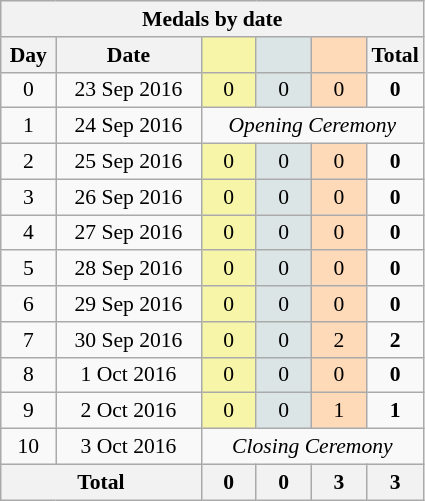<table class="wikitable" style="font-size:90%; text-align:center;">
<tr style="background:#efefef;">
<th colspan=6><strong>Medals by date</strong></th>
</tr>
<tr>
<th width=30><strong>Day</strong></th>
<th width=90><strong>Date</strong></th>
<th width=30 style="background:#F7F6A8;"></th>
<th width=30 style="background:#DCE5E5;"></th>
<th width=30 style="background:#FFDAB9;"></th>
<th width=30><strong>Total</strong></th>
</tr>
<tr>
<td>0</td>
<td>23 Sep 2016</td>
<td style="background:#F7F6A8;">0</td>
<td style="background:#DCE5E5;">0</td>
<td style="background:#FFDAB9;">0</td>
<td><strong>0</strong></td>
</tr>
<tr>
<td>1</td>
<td>24 Sep 2016</td>
<td colspan=4><em>Opening Ceremony</em></td>
</tr>
<tr>
<td>2</td>
<td>25 Sep 2016</td>
<td style="background:#F7F6A8;">0</td>
<td style="background:#DCE5E5;">0</td>
<td style="background:#FFDAB9;">0</td>
<td><strong>0</strong></td>
</tr>
<tr>
<td>3</td>
<td>26 Sep 2016</td>
<td style="background:#F7F6A8;">0</td>
<td style="background:#DCE5E5;">0</td>
<td style="background:#FFDAB9;">0</td>
<td><strong>0</strong></td>
</tr>
<tr>
<td>4</td>
<td>27 Sep 2016</td>
<td style="background:#F7F6A8;">0</td>
<td style="background:#DCE5E5;">0</td>
<td style="background:#FFDAB9;">0</td>
<td><strong>0</strong></td>
</tr>
<tr>
<td>5</td>
<td>28 Sep 2016</td>
<td style="background:#F7F6A8;">0</td>
<td style="background:#DCE5E5;">0</td>
<td style="background:#FFDAB9;">0</td>
<td><strong>0</strong></td>
</tr>
<tr>
<td>6</td>
<td>29 Sep 2016</td>
<td style="background:#F7F6A8;">0</td>
<td style="background:#DCE5E5;">0</td>
<td style="background:#FFDAB9;">0</td>
<td><strong>0</strong></td>
</tr>
<tr>
<td>7</td>
<td>30 Sep 2016</td>
<td style="background:#F7F6A8;">0</td>
<td style="background:#DCE5E5;">0</td>
<td style="background:#FFDAB9;">2</td>
<td><strong>2</strong></td>
</tr>
<tr>
<td>8</td>
<td>1 Oct 2016</td>
<td style="background:#F7F6A8;">0</td>
<td style="background:#DCE5E5;">0</td>
<td style="background:#FFDAB9;">0</td>
<td><strong>0</strong></td>
</tr>
<tr>
<td>9</td>
<td>2 Oct 2016</td>
<td style="background:#F7F6A8;">0</td>
<td style="background:#DCE5E5;">0</td>
<td style="background:#FFDAB9;">1</td>
<td><strong>1</strong></td>
</tr>
<tr>
<td>10</td>
<td>3 Oct 2016</td>
<td colspan=4><em>Closing Ceremony</em></td>
</tr>
<tr>
<th colspan="2"><strong>Total</strong></th>
<th><strong>0</strong></th>
<th><strong>0</strong></th>
<th><strong>3</strong></th>
<th><strong>3</strong></th>
</tr>
</table>
